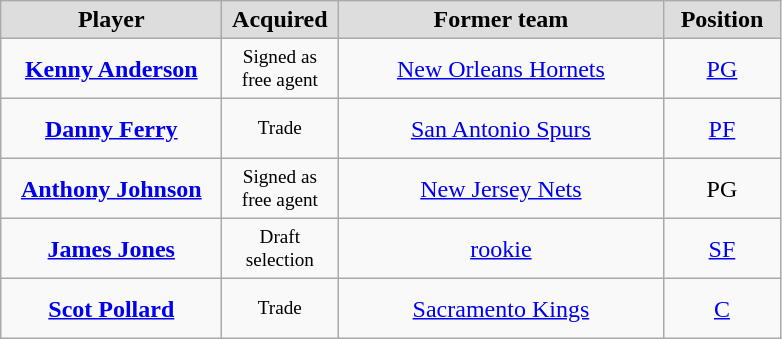<table class="wikitable" style="text-align: center">
<tr align="center" bgcolor="#dddddd">
<td style="width:140px"><strong>Player</strong></td>
<td style="width:70px"><strong>Acquired</strong></td>
<td style="width:210px"><strong>Former team</strong></td>
<td style="width:70px"><strong>Position</strong></td>
</tr>
<tr style="height:40px">
<td><strong><a href='#'>Kenny Anderson</a></strong></td>
<td style="font-size: 80%">Signed as free agent</td>
<td><a href='#'>New Orleans Hornets</a></td>
<td><a href='#'>PG</a></td>
</tr>
<tr style="height:40px">
<td><strong><a href='#'>Danny Ferry</a></strong></td>
<td style="font-size: 80%">Trade</td>
<td><a href='#'>San Antonio Spurs</a></td>
<td><a href='#'>PF</a></td>
</tr>
<tr style="height:40px">
<td><strong><a href='#'>Anthony Johnson</a></strong></td>
<td style="font-size: 80%">Signed as free agent</td>
<td><a href='#'>New Jersey Nets</a></td>
<td>PG</td>
</tr>
<tr style="height:40px">
<td><strong><a href='#'>James Jones</a></strong></td>
<td style="font-size: 80%">Draft selection</td>
<td><a href='#'>rookie</a></td>
<td><a href='#'>SF</a></td>
</tr>
<tr style="height:40px">
<td><strong><a href='#'>Scot Pollard</a></strong></td>
<td style="font-size: 80%">Trade</td>
<td><a href='#'>Sacramento Kings</a></td>
<td><a href='#'>C</a></td>
</tr>
</table>
